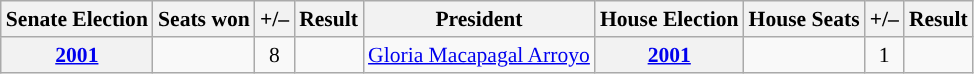<table class="wikitable" style="text-align:center; font-size:90%">
<tr>
<th>Senate Election</th>
<th>Seats won</th>
<th>+/–</th>
<th>Result</th>
<th>President</th>
<th>House Election</th>
<th>House Seats</th>
<th>+/–</th>
<th>Result</th>
</tr>
<tr>
<th><a href='#'>2001</a></th>
<td></td>
<td> 8</td>
<td></td>
<td rowspan="3" style="background:"><a href='#'>Gloria Macapagal Arroyo</a></td>
<th><a href='#'>2001</a></th>
<td></td>
<td> 1</td>
<td></td>
</tr>
</table>
